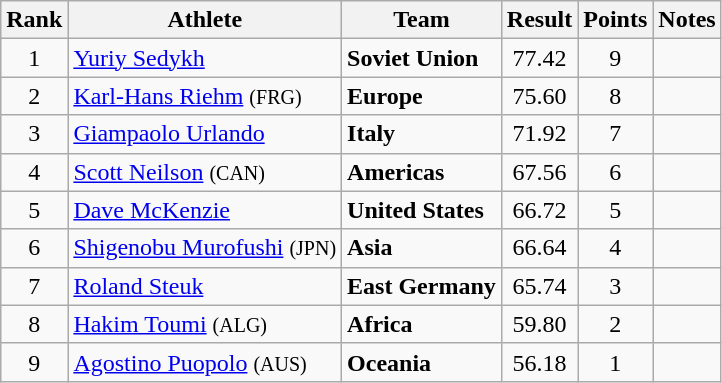<table class="wikitable" style="text-align:center">
<tr>
<th>Rank</th>
<th>Athlete</th>
<th>Team</th>
<th>Result</th>
<th>Points</th>
<th>Notes</th>
</tr>
<tr>
<td>1</td>
<td align="left"><a href='#'>Yuriy Sedykh</a></td>
<td align=left><strong>Soviet Union</strong></td>
<td>77.42</td>
<td>9</td>
<td></td>
</tr>
<tr>
<td>2</td>
<td align="left"><a href='#'>Karl-Hans Riehm</a> <small>(FRG)</small></td>
<td align=left><strong>Europe</strong></td>
<td>75.60</td>
<td>8</td>
<td></td>
</tr>
<tr>
<td>3</td>
<td align="left"><a href='#'>Giampaolo Urlando</a></td>
<td align=left><strong>Italy</strong></td>
<td>71.92</td>
<td>7</td>
<td></td>
</tr>
<tr>
<td>4</td>
<td align="left"><a href='#'>Scott Neilson</a> <small>(CAN)</small></td>
<td align=left><strong>Americas</strong></td>
<td>67.56</td>
<td>6</td>
<td></td>
</tr>
<tr>
<td>5</td>
<td align="left"><a href='#'>Dave McKenzie</a></td>
<td align=left><strong>United States</strong></td>
<td>66.72</td>
<td>5</td>
<td></td>
</tr>
<tr>
<td>6</td>
<td align="left"><a href='#'>Shigenobu Murofushi</a> <small>(JPN)</small></td>
<td align=left><strong>Asia</strong></td>
<td>66.64</td>
<td>4</td>
<td></td>
</tr>
<tr>
<td>7</td>
<td align="left"><a href='#'>Roland Steuk</a></td>
<td align=left><strong>East Germany</strong></td>
<td>65.74</td>
<td>3</td>
<td></td>
</tr>
<tr>
<td>8</td>
<td align="left"><a href='#'>Hakim Toumi</a> <small>(ALG)</small></td>
<td align=left><strong>Africa</strong></td>
<td>59.80</td>
<td>2</td>
<td></td>
</tr>
<tr>
<td>9</td>
<td align="left"><a href='#'>Agostino Puopolo</a> <small>(AUS)</small></td>
<td align=left><strong>Oceania</strong></td>
<td>56.18</td>
<td>1</td>
<td></td>
</tr>
</table>
